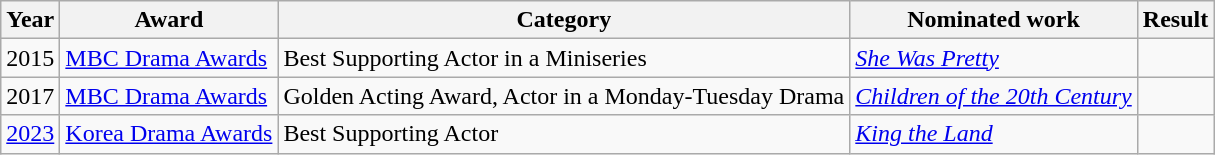<table class="wikitable sortable">
<tr>
<th>Year</th>
<th>Award</th>
<th>Category</th>
<th>Nominated work</th>
<th>Result</th>
</tr>
<tr>
<td>2015</td>
<td><a href='#'>MBC Drama Awards</a></td>
<td>Best Supporting Actor in a Miniseries</td>
<td><em><a href='#'>She Was Pretty</a></em></td>
<td></td>
</tr>
<tr>
<td>2017</td>
<td><a href='#'>MBC Drama Awards</a></td>
<td>Golden Acting Award, Actor in a Monday-Tuesday Drama</td>
<td><em><a href='#'>Children of the 20th Century</a></em></td>
<td></td>
</tr>
<tr>
<td><a href='#'>2023</a></td>
<td><a href='#'>Korea Drama Awards</a></td>
<td>Best Supporting Actor</td>
<td><em><a href='#'>King the Land</a></em></td>
<td></td>
</tr>
</table>
